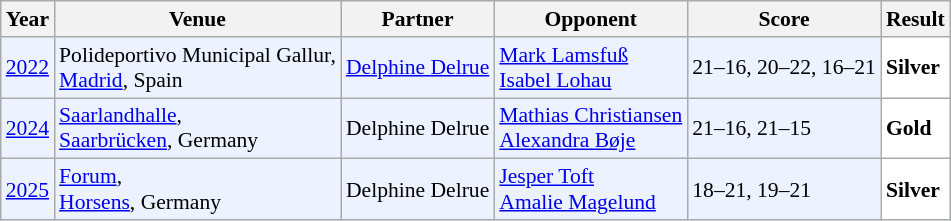<table class="sortable wikitable" style="font-size: 90%;">
<tr>
<th>Year</th>
<th>Venue</th>
<th>Partner</th>
<th>Opponent</th>
<th>Score</th>
<th>Result</th>
</tr>
<tr style="background:#ECF2FF">
<td align="center"><a href='#'>2022</a></td>
<td align="left">Polideportivo Municipal Gallur,<br><a href='#'>Madrid</a>, Spain</td>
<td align="left"> <a href='#'>Delphine Delrue</a></td>
<td align="left"> <a href='#'>Mark Lamsfuß</a><br> <a href='#'>Isabel Lohau</a></td>
<td align="left">21–16, 20–22, 16–21</td>
<td style="text-align:left; background:white"> <strong>Silver</strong></td>
</tr>
<tr style="background:#ECF2FF">
<td align="center"><a href='#'>2024</a></td>
<td align="left"><a href='#'>Saarlandhalle</a>,<br><a href='#'>Saarbrücken</a>, Germany</td>
<td align="left"> Delphine Delrue</td>
<td align="left"> <a href='#'>Mathias Christiansen</a><br> <a href='#'>Alexandra Bøje</a></td>
<td align="left">21–16, 21–15</td>
<td style="text-align:left; background:white"> <strong>Gold</strong></td>
</tr>
<tr style="background:#ECF2FF">
<td align="center"><a href='#'>2025</a></td>
<td align="left"><a href='#'>Forum</a>,<br><a href='#'>Horsens</a>, Germany</td>
<td align="left"> Delphine Delrue</td>
<td align="left"> <a href='#'>Jesper Toft</a><br> <a href='#'>Amalie Magelund</a></td>
<td align="left">18–21, 19–21</td>
<td style="text-align:left; background: white"> <strong>Silver</strong></td>
</tr>
</table>
